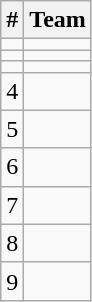<table class="wikitable">
<tr>
<th>#</th>
<th>Team</th>
</tr>
<tr>
<td></td>
<td></td>
</tr>
<tr>
<td></td>
<td></td>
</tr>
<tr>
<td></td>
<td></td>
</tr>
<tr>
<td>4</td>
<td></td>
</tr>
<tr>
<td>5</td>
<td></td>
</tr>
<tr>
<td>6</td>
<td></td>
</tr>
<tr>
<td>7</td>
<td><strong></strong></td>
</tr>
<tr>
<td>8</td>
<td></td>
</tr>
<tr>
<td>9</td>
<td></td>
</tr>
</table>
